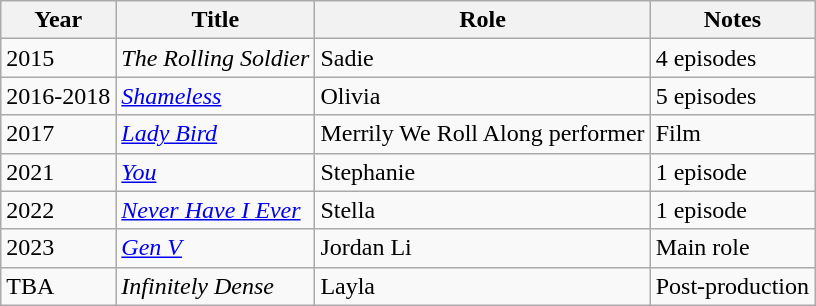<table class="wikitable sortable">
<tr>
<th>Year</th>
<th>Title</th>
<th>Role</th>
<th class="unsortable">Notes</th>
</tr>
<tr>
<td>2015</td>
<td><em>The Rolling Soldier</em></td>
<td>Sadie</td>
<td>4 episodes</td>
</tr>
<tr>
<td>2016-2018</td>
<td><em><a href='#'> Shameless</a></em></td>
<td>Olivia</td>
<td>5 episodes</td>
</tr>
<tr>
<td>2017</td>
<td><em><a href='#'>Lady Bird</a></em></td>
<td>Merrily We Roll Along performer</td>
<td>Film</td>
</tr>
<tr>
<td>2021</td>
<td><em><a href='#'>You</a></em></td>
<td>Stephanie</td>
<td>1 episode</td>
</tr>
<tr>
<td>2022</td>
<td><em><a href='#'>Never Have I Ever</a></em></td>
<td>Stella</td>
<td>1 episode</td>
</tr>
<tr>
<td>2023</td>
<td><em><a href='#'>Gen V</a></em></td>
<td>Jordan Li</td>
<td>Main role</td>
</tr>
<tr>
<td>TBA</td>
<td><em>Infinitely Dense</em></td>
<td>Layla</td>
<td>Post-production</td>
</tr>
</table>
